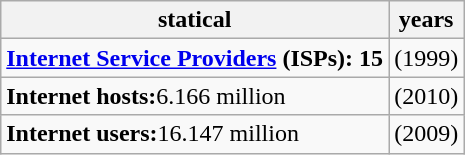<table class="wikitable">
<tr>
<th>statical</th>
<th>years</th>
</tr>
<tr>
<td><strong><a href='#'>Internet Service Providers</a> (ISPs): 15</strong></td>
<td>(1999)</td>
</tr>
<tr>
<td><strong>Internet hosts:</strong>6.166 million</td>
<td>(2010)</td>
</tr>
<tr>
<td><strong>Internet users:</strong>16.147 million</td>
<td>(2009)</td>
</tr>
</table>
